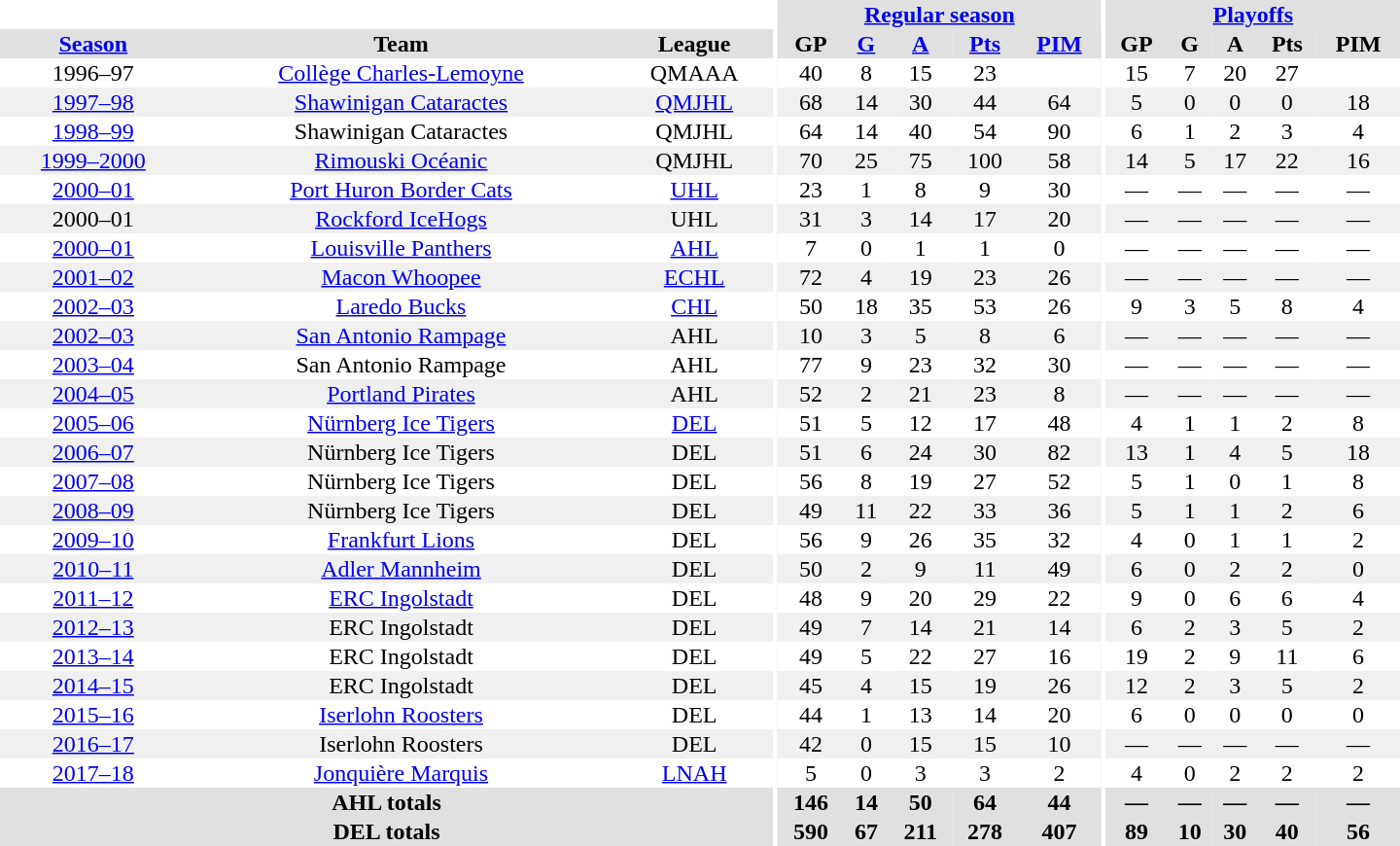<table border="0" cellpadding="1" cellspacing="0" style="text-align:center; width:60em">
<tr bgcolor="#e0e0e0">
<th colspan="3" bgcolor="#ffffff"></th>
<th rowspan="99" bgcolor="#ffffff"></th>
<th colspan="5"><a href='#'>Regular season</a></th>
<th rowspan="99" bgcolor="#ffffff"></th>
<th colspan="5"><a href='#'>Playoffs</a></th>
</tr>
<tr bgcolor="#e0e0e0">
<th><a href='#'>Season</a></th>
<th>Team</th>
<th>League</th>
<th>GP</th>
<th><a href='#'>G</a></th>
<th><a href='#'>A</a></th>
<th><a href='#'>Pts</a></th>
<th><a href='#'>PIM</a></th>
<th>GP</th>
<th>G</th>
<th>A</th>
<th>Pts</th>
<th>PIM</th>
</tr>
<tr>
<td>1996–97</td>
<td><a href='#'>Collège Charles-Lemoyne</a></td>
<td>QMAAA</td>
<td>40</td>
<td>8</td>
<td>15</td>
<td>23</td>
<td></td>
<td>15</td>
<td>7</td>
<td>20</td>
<td>27</td>
<td></td>
</tr>
<tr bgcolor="#f0f0f0">
<td><a href='#'>1997–98</a></td>
<td><a href='#'>Shawinigan Cataractes</a></td>
<td><a href='#'>QMJHL</a></td>
<td>68</td>
<td>14</td>
<td>30</td>
<td>44</td>
<td>64</td>
<td>5</td>
<td>0</td>
<td>0</td>
<td>0</td>
<td>18</td>
</tr>
<tr>
<td><a href='#'>1998–99</a></td>
<td>Shawinigan Cataractes</td>
<td>QMJHL</td>
<td>64</td>
<td>14</td>
<td>40</td>
<td>54</td>
<td>90</td>
<td>6</td>
<td>1</td>
<td>2</td>
<td>3</td>
<td>4</td>
</tr>
<tr bgcolor="#f0f0f0">
<td><a href='#'>1999–2000</a></td>
<td><a href='#'>Rimouski Océanic</a></td>
<td>QMJHL</td>
<td>70</td>
<td>25</td>
<td>75</td>
<td>100</td>
<td>58</td>
<td>14</td>
<td>5</td>
<td>17</td>
<td>22</td>
<td>16</td>
</tr>
<tr>
<td><a href='#'>2000–01</a></td>
<td><a href='#'>Port Huron Border Cats</a></td>
<td><a href='#'>UHL</a></td>
<td>23</td>
<td>1</td>
<td>8</td>
<td>9</td>
<td>30</td>
<td>—</td>
<td>—</td>
<td>—</td>
<td>—</td>
<td>—</td>
</tr>
<tr bgcolor="#f0f0f0">
<td>2000–01</td>
<td><a href='#'>Rockford IceHogs</a></td>
<td>UHL</td>
<td>31</td>
<td>3</td>
<td>14</td>
<td>17</td>
<td>20</td>
<td>—</td>
<td>—</td>
<td>—</td>
<td>—</td>
<td>—</td>
</tr>
<tr>
<td><a href='#'>2000–01</a></td>
<td><a href='#'>Louisville Panthers</a></td>
<td><a href='#'>AHL</a></td>
<td>7</td>
<td>0</td>
<td>1</td>
<td>1</td>
<td>0</td>
<td>—</td>
<td>—</td>
<td>—</td>
<td>—</td>
<td>—</td>
</tr>
<tr bgcolor="#f0f0f0">
<td><a href='#'>2001–02</a></td>
<td><a href='#'>Macon Whoopee</a></td>
<td><a href='#'>ECHL</a></td>
<td>72</td>
<td>4</td>
<td>19</td>
<td>23</td>
<td>26</td>
<td>—</td>
<td>—</td>
<td>—</td>
<td>—</td>
<td>—</td>
</tr>
<tr>
<td><a href='#'>2002–03</a></td>
<td><a href='#'>Laredo Bucks</a></td>
<td><a href='#'>CHL</a></td>
<td>50</td>
<td>18</td>
<td>35</td>
<td>53</td>
<td>26</td>
<td>9</td>
<td>3</td>
<td>5</td>
<td>8</td>
<td>4</td>
</tr>
<tr bgcolor="#f0f0f0">
<td><a href='#'>2002–03</a></td>
<td><a href='#'>San Antonio Rampage</a></td>
<td>AHL</td>
<td>10</td>
<td>3</td>
<td>5</td>
<td>8</td>
<td>6</td>
<td>—</td>
<td>—</td>
<td>—</td>
<td>—</td>
<td>—</td>
</tr>
<tr>
<td><a href='#'>2003–04</a></td>
<td>San Antonio Rampage</td>
<td>AHL</td>
<td>77</td>
<td>9</td>
<td>23</td>
<td>32</td>
<td>30</td>
<td>—</td>
<td>—</td>
<td>—</td>
<td>—</td>
<td>—</td>
</tr>
<tr bgcolor="#f0f0f0">
<td><a href='#'>2004–05</a></td>
<td><a href='#'>Portland Pirates</a></td>
<td>AHL</td>
<td>52</td>
<td>2</td>
<td>21</td>
<td>23</td>
<td>8</td>
<td>—</td>
<td>—</td>
<td>—</td>
<td>—</td>
<td>—</td>
</tr>
<tr>
<td><a href='#'>2005–06</a></td>
<td><a href='#'>Nürnberg Ice Tigers</a></td>
<td><a href='#'>DEL</a></td>
<td>51</td>
<td>5</td>
<td>12</td>
<td>17</td>
<td>48</td>
<td>4</td>
<td>1</td>
<td>1</td>
<td>2</td>
<td>8</td>
</tr>
<tr bgcolor="#f0f0f0">
<td><a href='#'>2006–07</a></td>
<td>Nürnberg Ice Tigers</td>
<td>DEL</td>
<td>51</td>
<td>6</td>
<td>24</td>
<td>30</td>
<td>82</td>
<td>13</td>
<td>1</td>
<td>4</td>
<td>5</td>
<td>18</td>
</tr>
<tr>
<td><a href='#'>2007–08</a></td>
<td>Nürnberg Ice Tigers</td>
<td>DEL</td>
<td>56</td>
<td>8</td>
<td>19</td>
<td>27</td>
<td>52</td>
<td>5</td>
<td>1</td>
<td>0</td>
<td>1</td>
<td>8</td>
</tr>
<tr bgcolor="#f0f0f0">
<td><a href='#'>2008–09</a></td>
<td>Nürnberg Ice Tigers</td>
<td>DEL</td>
<td>49</td>
<td>11</td>
<td>22</td>
<td>33</td>
<td>36</td>
<td>5</td>
<td>1</td>
<td>1</td>
<td>2</td>
<td>6</td>
</tr>
<tr>
<td><a href='#'>2009–10</a></td>
<td><a href='#'>Frankfurt Lions</a></td>
<td>DEL</td>
<td>56</td>
<td>9</td>
<td>26</td>
<td>35</td>
<td>32</td>
<td>4</td>
<td>0</td>
<td>1</td>
<td>1</td>
<td>2</td>
</tr>
<tr bgcolor="#f0f0f0">
<td><a href='#'>2010–11</a></td>
<td><a href='#'>Adler Mannheim</a></td>
<td>DEL</td>
<td>50</td>
<td>2</td>
<td>9</td>
<td>11</td>
<td>49</td>
<td>6</td>
<td>0</td>
<td>2</td>
<td>2</td>
<td>0</td>
</tr>
<tr>
<td><a href='#'>2011–12</a></td>
<td><a href='#'>ERC Ingolstadt</a></td>
<td>DEL</td>
<td>48</td>
<td>9</td>
<td>20</td>
<td>29</td>
<td>22</td>
<td>9</td>
<td>0</td>
<td>6</td>
<td>6</td>
<td>4</td>
</tr>
<tr bgcolor="#f0f0f0">
<td><a href='#'>2012–13</a></td>
<td>ERC Ingolstadt</td>
<td>DEL</td>
<td>49</td>
<td>7</td>
<td>14</td>
<td>21</td>
<td>14</td>
<td>6</td>
<td>2</td>
<td>3</td>
<td>5</td>
<td>2</td>
</tr>
<tr>
<td><a href='#'>2013–14</a></td>
<td>ERC Ingolstadt</td>
<td>DEL</td>
<td>49</td>
<td>5</td>
<td>22</td>
<td>27</td>
<td>16</td>
<td>19</td>
<td>2</td>
<td>9</td>
<td>11</td>
<td>6</td>
</tr>
<tr bgcolor="#f0f0f0">
<td><a href='#'>2014–15</a></td>
<td>ERC Ingolstadt</td>
<td>DEL</td>
<td>45</td>
<td>4</td>
<td>15</td>
<td>19</td>
<td>26</td>
<td>12</td>
<td>2</td>
<td>3</td>
<td>5</td>
<td>2</td>
</tr>
<tr>
<td><a href='#'>2015–16</a></td>
<td><a href='#'>Iserlohn Roosters</a></td>
<td>DEL</td>
<td>44</td>
<td>1</td>
<td>13</td>
<td>14</td>
<td>20</td>
<td>6</td>
<td>0</td>
<td>0</td>
<td>0</td>
<td>0</td>
</tr>
<tr bgcolor="#f0f0f0">
<td><a href='#'>2016–17</a></td>
<td>Iserlohn Roosters</td>
<td>DEL</td>
<td>42</td>
<td>0</td>
<td>15</td>
<td>15</td>
<td>10</td>
<td>—</td>
<td>—</td>
<td>—</td>
<td>—</td>
<td>—</td>
</tr>
<tr>
<td><a href='#'>2017–18</a></td>
<td><a href='#'>Jonquière Marquis</a></td>
<td><a href='#'>LNAH</a></td>
<td>5</td>
<td>0</td>
<td>3</td>
<td>3</td>
<td>2</td>
<td>4</td>
<td>0</td>
<td>2</td>
<td>2</td>
<td>2</td>
</tr>
<tr bgcolor="#e0e0e0">
<th colspan="3">AHL totals</th>
<th>146</th>
<th>14</th>
<th>50</th>
<th>64</th>
<th>44</th>
<th>—</th>
<th>—</th>
<th>—</th>
<th>—</th>
<th>—</th>
</tr>
<tr bgcolor="#e0e0e0">
<th colspan="3">DEL totals</th>
<th>590</th>
<th>67</th>
<th>211</th>
<th>278</th>
<th>407</th>
<th>89</th>
<th>10</th>
<th>30</th>
<th>40</th>
<th>56</th>
</tr>
</table>
